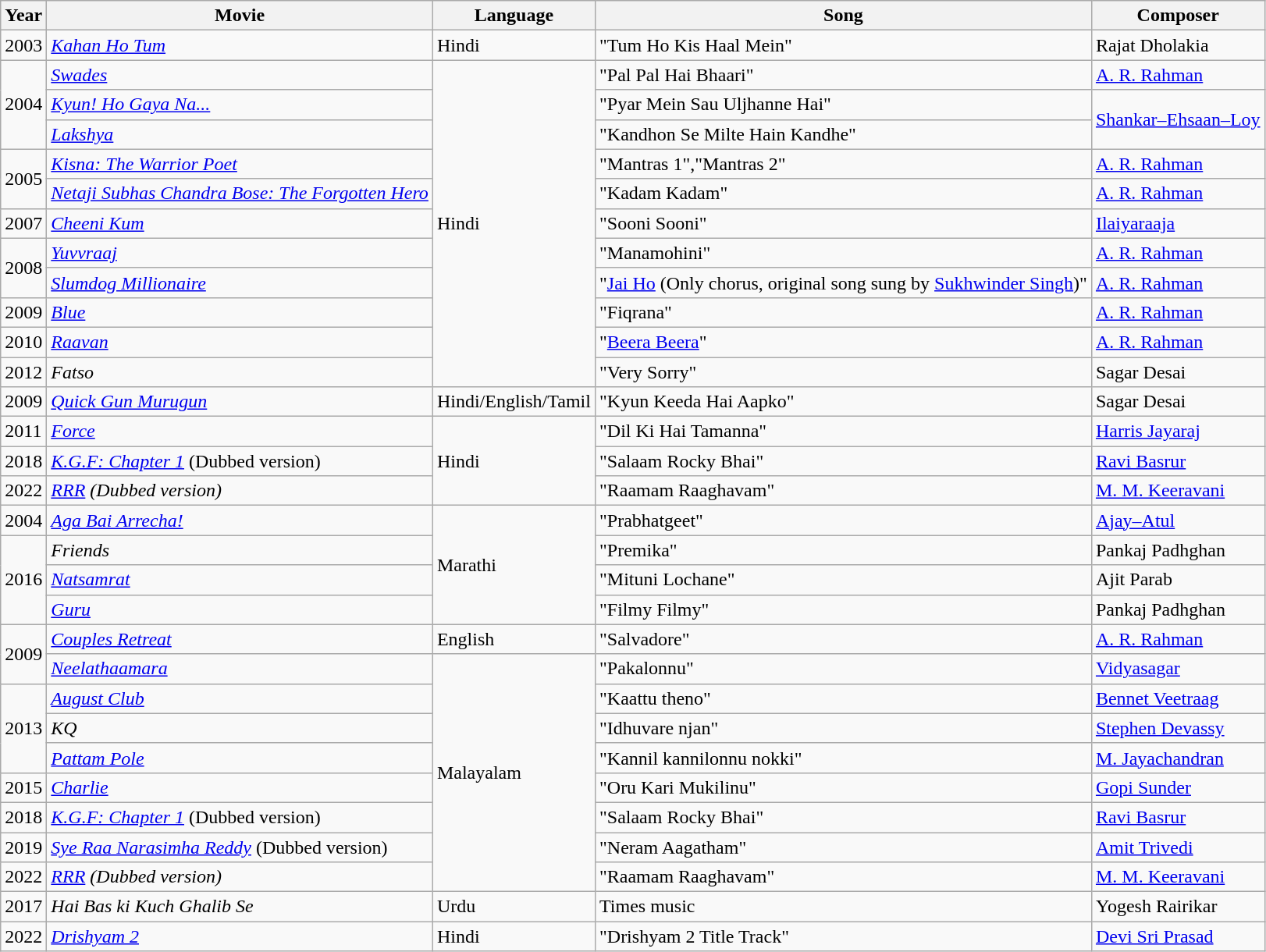<table class="wikitable sortable">
<tr>
<th>Year</th>
<th>Movie</th>
<th>Language</th>
<th>Song</th>
<th>Composer</th>
</tr>
<tr>
<td>2003</td>
<td><em><a href='#'>Kahan Ho Tum</a></em></td>
<td>Hindi</td>
<td>"Tum Ho Kis Haal Mein"</td>
<td>Rajat Dholakia</td>
</tr>
<tr>
<td rowspan="3">2004</td>
<td><em><a href='#'>Swades</a></em></td>
<td rowspan="11">Hindi</td>
<td>"Pal Pal Hai Bhaari"</td>
<td><a href='#'>A. R. Rahman</a></td>
</tr>
<tr>
<td><em><a href='#'>Kyun! Ho Gaya Na...</a></em></td>
<td>"Pyar Mein Sau Uljhanne Hai"</td>
<td rowspan="2"><a href='#'>Shankar–Ehsaan–Loy</a></td>
</tr>
<tr>
<td><em><a href='#'>Lakshya</a></em></td>
<td>"Kandhon Se Milte Hain Kandhe"</td>
</tr>
<tr>
<td rowspan="2">2005</td>
<td><em><a href='#'>Kisna: The Warrior Poet</a></em></td>
<td>"Mantras 1","Mantras 2"</td>
<td><a href='#'>A. R. Rahman</a></td>
</tr>
<tr>
<td><em><a href='#'>Netaji Subhas Chandra Bose: The Forgotten Hero</a></em></td>
<td>"Kadam Kadam"</td>
<td><a href='#'>A. R. Rahman</a></td>
</tr>
<tr>
<td>2007</td>
<td><em><a href='#'>Cheeni Kum</a></em></td>
<td>"Sooni Sooni"</td>
<td><a href='#'>Ilaiyaraaja</a></td>
</tr>
<tr>
<td rowspan="2">2008</td>
<td><em><a href='#'>Yuvvraaj</a></em></td>
<td>"Manamohini"</td>
<td><a href='#'>A. R. Rahman</a></td>
</tr>
<tr>
<td><em><a href='#'>Slumdog Millionaire</a></em></td>
<td>"<a href='#'>Jai Ho</a> (Only chorus, original song sung by <a href='#'>Sukhwinder Singh</a>)"</td>
<td><a href='#'>A. R. Rahman</a></td>
</tr>
<tr>
<td>2009</td>
<td><em><a href='#'>Blue</a></em></td>
<td>"Fiqrana"</td>
<td><a href='#'>A. R. Rahman</a></td>
</tr>
<tr>
<td>2010</td>
<td><em><a href='#'>Raavan</a></em></td>
<td>"<a href='#'>Beera Beera</a>"</td>
<td><a href='#'>A. R. Rahman</a></td>
</tr>
<tr>
<td>2012</td>
<td><em>Fatso</em></td>
<td>"Very Sorry"</td>
<td>Sagar Desai</td>
</tr>
<tr>
<td>2009</td>
<td><em><a href='#'>Quick Gun Murugun</a></em></td>
<td>Hindi/English/Tamil</td>
<td>"Kyun Keeda Hai Aapko"</td>
<td>Sagar Desai</td>
</tr>
<tr>
<td>2011</td>
<td><em><a href='#'>Force</a></em></td>
<td rowspan="3">Hindi</td>
<td>"Dil Ki Hai Tamanna"</td>
<td><a href='#'>Harris Jayaraj</a></td>
</tr>
<tr>
<td>2018</td>
<td><em><a href='#'>K.G.F: Chapter 1</a></em> (Dubbed version)</td>
<td>"Salaam Rocky Bhai"</td>
<td><a href='#'>Ravi Basrur</a></td>
</tr>
<tr>
<td>2022</td>
<td><em><a href='#'>RRR</a> (Dubbed version)</em></td>
<td>"Raamam Raaghavam"</td>
<td><a href='#'>M. M. Keeravani</a></td>
</tr>
<tr>
<td>2004</td>
<td><em><a href='#'>Aga Bai Arrecha!</a></em></td>
<td rowspan="4">Marathi</td>
<td>"Prabhatgeet"</td>
<td><a href='#'>Ajay–Atul</a></td>
</tr>
<tr>
<td rowspan="3">2016</td>
<td><em>Friends</em></td>
<td>"Premika"</td>
<td>Pankaj Padhghan</td>
</tr>
<tr>
<td><em><a href='#'>Natsamrat</a></em></td>
<td>"Mituni Lochane"</td>
<td>Ajit Parab</td>
</tr>
<tr>
<td><em><a href='#'>Guru</a></em></td>
<td>"Filmy Filmy"</td>
<td>Pankaj Padhghan</td>
</tr>
<tr>
<td rowspan="2">2009</td>
<td><em><a href='#'>Couples Retreat</a></em></td>
<td>English</td>
<td>"Salvadore"</td>
<td><a href='#'>A. R. Rahman</a></td>
</tr>
<tr>
<td><em><a href='#'>Neelathaamara</a></em></td>
<td rowspan="8">Malayalam</td>
<td>"Pakalonnu"</td>
<td><a href='#'>Vidyasagar</a></td>
</tr>
<tr>
<td rowspan="3">2013</td>
<td><em><a href='#'>August Club</a></em></td>
<td>"Kaattu theno"</td>
<td><a href='#'>Bennet Veetraag</a></td>
</tr>
<tr>
<td><em>KQ</em></td>
<td>"Idhuvare njan"</td>
<td><a href='#'>Stephen Devassy</a></td>
</tr>
<tr>
<td><em><a href='#'>Pattam Pole</a></em></td>
<td>"Kannil kannilonnu nokki"</td>
<td><a href='#'>M. Jayachandran</a></td>
</tr>
<tr>
<td>2015</td>
<td><em><a href='#'>Charlie</a></em></td>
<td>"Oru Kari Mukilinu"</td>
<td><a href='#'>Gopi Sunder</a></td>
</tr>
<tr>
<td>2018</td>
<td><em><a href='#'>K.G.F: Chapter 1</a></em> (Dubbed version)</td>
<td>"Salaam Rocky Bhai"</td>
<td><a href='#'>Ravi Basrur</a></td>
</tr>
<tr>
<td>2019</td>
<td><em><a href='#'>Sye Raa Narasimha Reddy</a></em> (Dubbed version)</td>
<td>"Neram Aagatham"</td>
<td><a href='#'>Amit Trivedi</a></td>
</tr>
<tr>
<td>2022</td>
<td><em><a href='#'>RRR</a> (Dubbed version)</em></td>
<td>"Raamam Raaghavam"</td>
<td><a href='#'>M. M. Keeravani</a></td>
</tr>
<tr>
<td>2017</td>
<td><em>Hai Bas ki Kuch Ghalib Se</em></td>
<td>Urdu</td>
<td>Times music</td>
<td>Yogesh Rairikar</td>
</tr>
<tr>
<td>2022</td>
<td><em><a href='#'>Drishyam 2</a></em></td>
<td>Hindi</td>
<td>"Drishyam 2 Title Track"</td>
<td><a href='#'>Devi Sri Prasad</a></td>
</tr>
</table>
